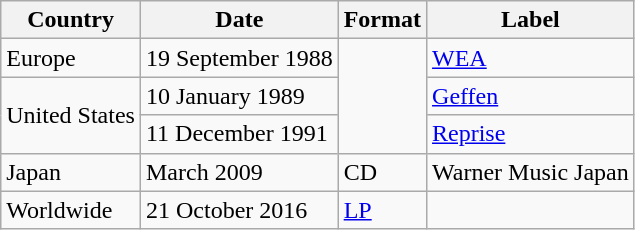<table class="wikitable plainrowheaders">
<tr>
<th scope="col">Country</th>
<th scope="col">Date</th>
<th scope="col">Format</th>
<th scope="col">Label</th>
</tr>
<tr>
<td>Europe</td>
<td>19 September 1988</td>
<td rowspan="3"></td>
<td><a href='#'>WEA</a></td>
</tr>
<tr>
<td rowspan=2>United States</td>
<td>10 January 1989</td>
<td><a href='#'>Geffen</a></td>
</tr>
<tr>
<td>11 December 1991</td>
<td><a href='#'>Reprise</a></td>
</tr>
<tr>
<td>Japan</td>
<td>March 2009</td>
<td>CD</td>
<td>Warner Music Japan</td>
</tr>
<tr>
<td>Worldwide</td>
<td>21 October 2016</td>
<td><a href='#'>LP</a></td>
<td></td>
</tr>
</table>
